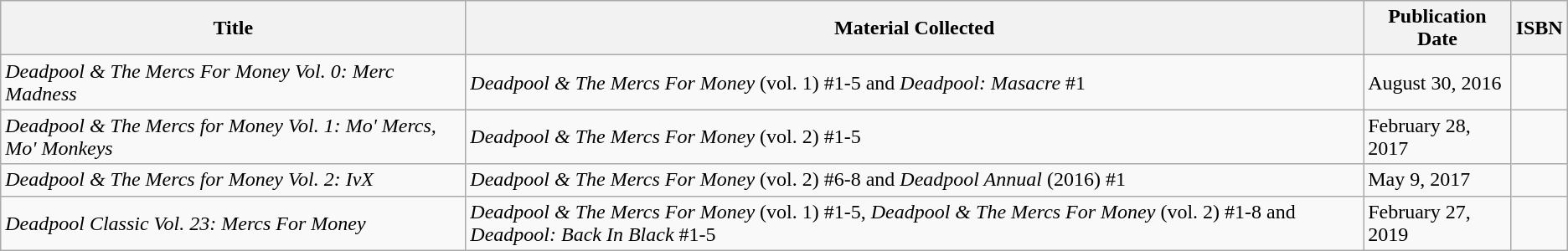<table class="wikitable">
<tr>
<th>Title</th>
<th>Material Collected</th>
<th>Publication Date</th>
<th>ISBN</th>
</tr>
<tr>
<td><em>Deadpool & The Mercs For Money Vol. 0: Merc Madness</em></td>
<td><em>Deadpool & The Mercs For Money</em> (vol. 1) #1-5 and <em>Deadpool: Masacre</em> #1</td>
<td>August 30, 2016</td>
<td></td>
</tr>
<tr>
<td><em>Deadpool & The Mercs for Money Vol. 1: Mo' Mercs, Mo' Monkeys</em></td>
<td><em>Deadpool & The Mercs For Money</em> (vol. 2) #1-5</td>
<td>February 28, 2017</td>
<td></td>
</tr>
<tr>
<td><em>Deadpool & The Mercs for Money Vol. 2: IvX</em></td>
<td><em>Deadpool & The Mercs For Money</em> (vol. 2) #6-8 and <em>Deadpool Annual</em> (2016) #1</td>
<td>May 9, 2017</td>
<td></td>
</tr>
<tr>
<td><em>Deadpool Classic Vol. 23: Mercs For Money</em></td>
<td><em>Deadpool & The Mercs For Money</em> (vol. 1) #1-5, <em>Deadpool & The Mercs For Money</em> (vol. 2) #1-8 and <em>Deadpool: Back In Black</em> #1-5</td>
<td>February 27, 2019</td>
<td></td>
</tr>
</table>
